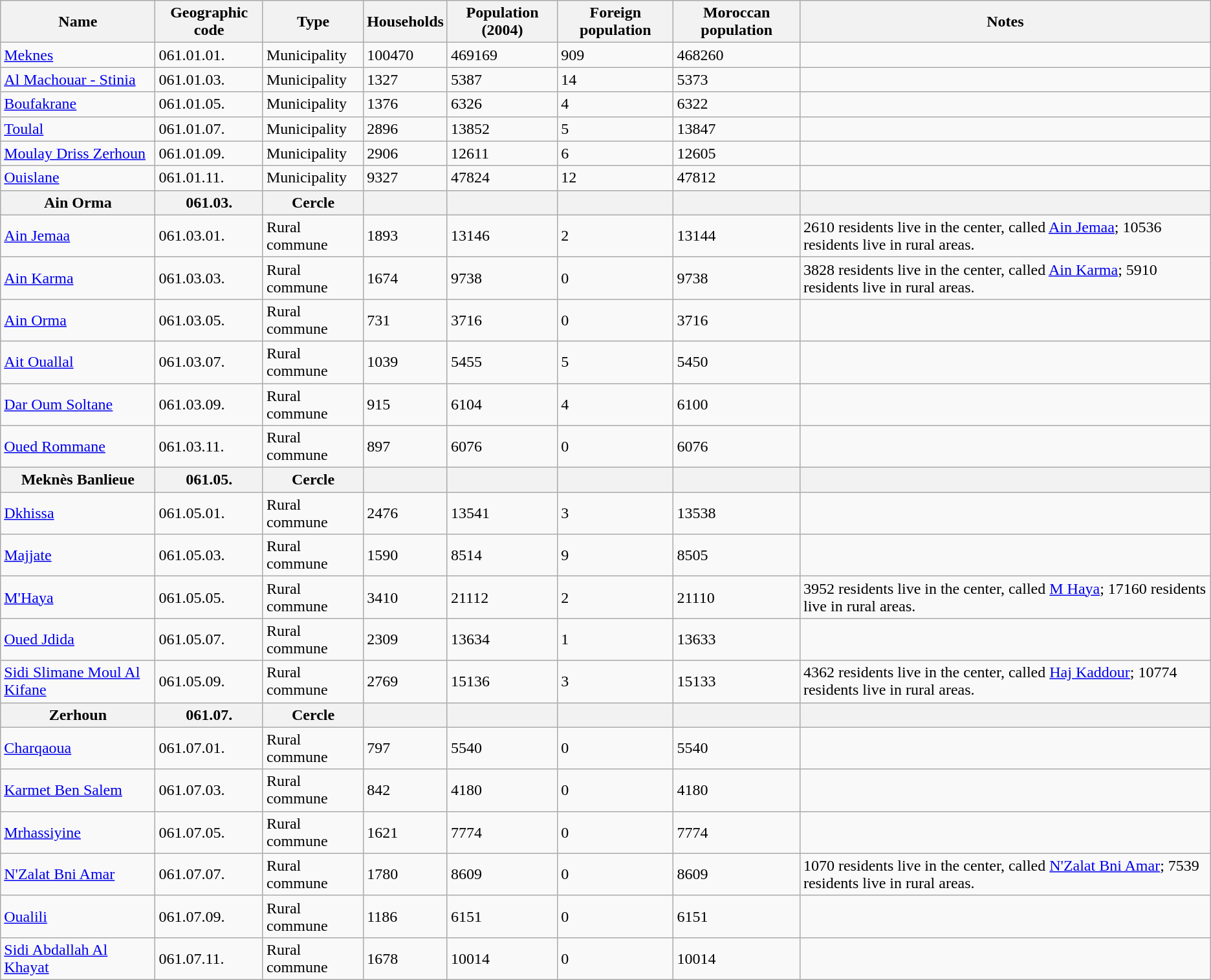<table class="wikitable sortable">
<tr>
<th>Name</th>
<th>Geographic code</th>
<th>Type</th>
<th>Households</th>
<th>Population (2004)</th>
<th>Foreign population</th>
<th>Moroccan population</th>
<th>Notes</th>
</tr>
<tr>
<td><a href='#'>Meknes</a></td>
<td>061.01.01.</td>
<td>Municipality</td>
<td>100470</td>
<td>469169</td>
<td>909</td>
<td>468260</td>
<td></td>
</tr>
<tr>
<td><a href='#'>Al Machouar - Stinia</a></td>
<td>061.01.03.</td>
<td>Municipality</td>
<td>1327</td>
<td>5387</td>
<td>14</td>
<td>5373</td>
<td></td>
</tr>
<tr>
<td><a href='#'>Boufakrane</a></td>
<td>061.01.05.</td>
<td>Municipality</td>
<td>1376</td>
<td>6326</td>
<td>4</td>
<td>6322</td>
<td></td>
</tr>
<tr>
<td><a href='#'>Toulal</a></td>
<td>061.01.07.</td>
<td>Municipality</td>
<td>2896</td>
<td>13852</td>
<td>5</td>
<td>13847</td>
<td></td>
</tr>
<tr>
<td><a href='#'>Moulay Driss Zerhoun</a></td>
<td>061.01.09.</td>
<td>Municipality</td>
<td>2906</td>
<td>12611</td>
<td>6</td>
<td>12605</td>
<td></td>
</tr>
<tr>
<td><a href='#'>Ouislane</a></td>
<td>061.01.11.</td>
<td>Municipality</td>
<td>9327</td>
<td>47824</td>
<td>12</td>
<td>47812</td>
<td></td>
</tr>
<tr>
<th>Ain Orma</th>
<th>061.03.</th>
<th>Cercle</th>
<th></th>
<th></th>
<th></th>
<th></th>
<th></th>
</tr>
<tr>
<td><a href='#'>Ain Jemaa</a></td>
<td>061.03.01.</td>
<td>Rural commune</td>
<td>1893</td>
<td>13146</td>
<td>2</td>
<td>13144</td>
<td>2610 residents live in the center, called <a href='#'>Ain Jemaa</a>; 10536 residents live in rural areas.</td>
</tr>
<tr>
<td><a href='#'>Ain Karma</a></td>
<td>061.03.03.</td>
<td>Rural commune</td>
<td>1674</td>
<td>9738</td>
<td>0</td>
<td>9738</td>
<td>3828 residents live in the center, called <a href='#'>Ain Karma</a>; 5910 residents live in rural areas.</td>
</tr>
<tr>
<td><a href='#'>Ain Orma</a></td>
<td>061.03.05.</td>
<td>Rural commune</td>
<td>731</td>
<td>3716</td>
<td>0</td>
<td>3716</td>
<td></td>
</tr>
<tr>
<td><a href='#'>Ait Ouallal</a></td>
<td>061.03.07.</td>
<td>Rural commune</td>
<td>1039</td>
<td>5455</td>
<td>5</td>
<td>5450</td>
<td></td>
</tr>
<tr>
<td><a href='#'>Dar Oum Soltane</a></td>
<td>061.03.09.</td>
<td>Rural commune</td>
<td>915</td>
<td>6104</td>
<td>4</td>
<td>6100</td>
<td></td>
</tr>
<tr>
<td><a href='#'>Oued Rommane</a></td>
<td>061.03.11.</td>
<td>Rural commune</td>
<td>897</td>
<td>6076</td>
<td>0</td>
<td>6076</td>
<td></td>
</tr>
<tr>
<th>Meknès Banlieue</th>
<th>061.05.</th>
<th>Cercle</th>
<th></th>
<th></th>
<th></th>
<th></th>
<th></th>
</tr>
<tr>
<td><a href='#'>Dkhissa</a></td>
<td>061.05.01.</td>
<td>Rural commune</td>
<td>2476</td>
<td>13541</td>
<td>3</td>
<td>13538</td>
<td></td>
</tr>
<tr>
<td><a href='#'>Majjate</a></td>
<td>061.05.03.</td>
<td>Rural commune</td>
<td>1590</td>
<td>8514</td>
<td>9</td>
<td>8505</td>
<td></td>
</tr>
<tr>
<td><a href='#'>M'Haya</a></td>
<td>061.05.05.</td>
<td>Rural commune</td>
<td>3410</td>
<td>21112</td>
<td>2</td>
<td>21110</td>
<td>3952 residents live in the center, called <a href='#'>M Haya</a>; 17160 residents live in rural areas.</td>
</tr>
<tr>
<td><a href='#'>Oued Jdida</a></td>
<td>061.05.07.</td>
<td>Rural commune</td>
<td>2309</td>
<td>13634</td>
<td>1</td>
<td>13633</td>
<td></td>
</tr>
<tr>
<td><a href='#'>Sidi Slimane Moul Al Kifane</a></td>
<td>061.05.09.</td>
<td>Rural commune</td>
<td>2769</td>
<td>15136</td>
<td>3</td>
<td>15133</td>
<td>4362 residents live in the center, called <a href='#'>Haj Kaddour</a>; 10774 residents live in rural areas.</td>
</tr>
<tr>
<th>Zerhoun</th>
<th>061.07.</th>
<th>Cercle</th>
<th></th>
<th></th>
<th></th>
<th></th>
<th></th>
</tr>
<tr>
<td><a href='#'>Charqaoua</a></td>
<td>061.07.01.</td>
<td>Rural commune</td>
<td>797</td>
<td>5540</td>
<td>0</td>
<td>5540</td>
<td></td>
</tr>
<tr>
<td><a href='#'>Karmet Ben Salem</a></td>
<td>061.07.03.</td>
<td>Rural commune</td>
<td>842</td>
<td>4180</td>
<td>0</td>
<td>4180</td>
<td></td>
</tr>
<tr>
<td><a href='#'>Mrhassiyine</a></td>
<td>061.07.05.</td>
<td>Rural commune</td>
<td>1621</td>
<td>7774</td>
<td>0</td>
<td>7774</td>
<td></td>
</tr>
<tr>
<td><a href='#'>N'Zalat Bni Amar</a></td>
<td>061.07.07.</td>
<td>Rural commune</td>
<td>1780</td>
<td>8609</td>
<td>0</td>
<td>8609</td>
<td>1070 residents live in the center, called <a href='#'>N'Zalat Bni Amar</a>; 7539 residents live in rural areas.</td>
</tr>
<tr>
<td><a href='#'>Oualili</a></td>
<td>061.07.09.</td>
<td>Rural commune</td>
<td>1186</td>
<td>6151</td>
<td>0</td>
<td>6151</td>
<td></td>
</tr>
<tr>
<td><a href='#'>Sidi Abdallah Al Khayat</a></td>
<td>061.07.11.</td>
<td>Rural commune</td>
<td>1678</td>
<td>10014</td>
<td>0</td>
<td>10014</td>
<td></td>
</tr>
</table>
